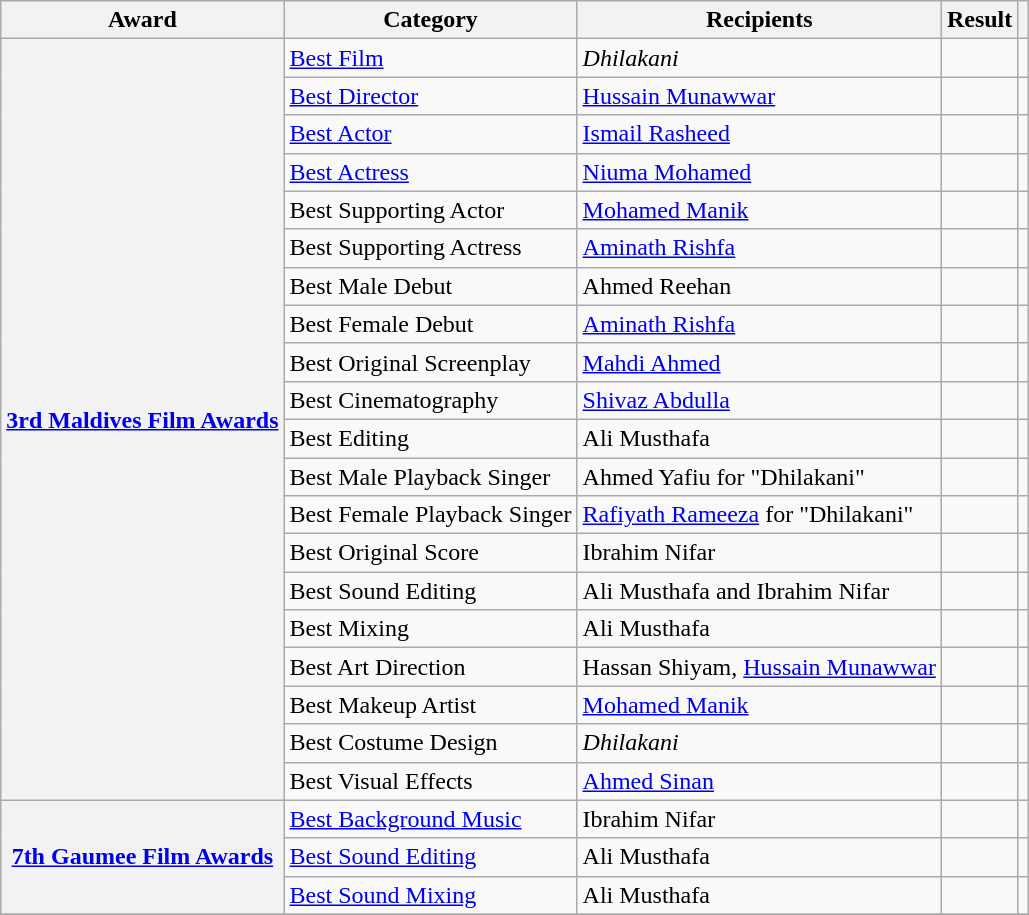<table class="wikitable plainrowheaders sortable">
<tr>
<th scope="col">Award</th>
<th scope="col">Category</th>
<th scope="col">Recipients</th>
<th scope="col">Result</th>
<th scope="col" class="unsortable"></th>
</tr>
<tr>
<th scope="row" rowspan="20"><a href='#'>3rd Maldives Film Awards</a></th>
<td><a href='#'>Best Film</a></td>
<td><em>Dhilakani</em></td>
<td></td>
<td style="text-align:center;"></td>
</tr>
<tr>
<td><a href='#'>Best Director</a></td>
<td><a href='#'>Hussain Munawwar</a></td>
<td></td>
<td style="text-align:center;"></td>
</tr>
<tr>
<td><a href='#'>Best Actor</a></td>
<td><a href='#'>Ismail Rasheed</a></td>
<td></td>
<td style="text-align:center;"></td>
</tr>
<tr>
<td><a href='#'>Best Actress</a></td>
<td><a href='#'>Niuma Mohamed</a></td>
<td></td>
<td style="text-align:center;"></td>
</tr>
<tr>
<td>Best Supporting Actor</td>
<td><a href='#'>Mohamed Manik</a></td>
<td></td>
<td style="text-align:center;"></td>
</tr>
<tr>
<td>Best Supporting Actress</td>
<td><a href='#'>Aminath Rishfa</a></td>
<td></td>
<td style="text-align:center;"></td>
</tr>
<tr>
<td>Best Male Debut</td>
<td>Ahmed Reehan</td>
<td></td>
<td style="text-align:center;"></td>
</tr>
<tr>
<td>Best Female Debut</td>
<td><a href='#'>Aminath Rishfa</a></td>
<td></td>
<td style="text-align:center;"></td>
</tr>
<tr>
<td>Best Original Screenplay</td>
<td><a href='#'>Mahdi Ahmed</a></td>
<td></td>
<td style="text-align:center;"></td>
</tr>
<tr>
<td>Best Cinematography</td>
<td><a href='#'>Shivaz Abdulla</a></td>
<td></td>
<td style="text-align:center;"></td>
</tr>
<tr>
<td>Best Editing</td>
<td>Ali Musthafa</td>
<td></td>
<td style="text-align:center;"></td>
</tr>
<tr>
<td>Best Male Playback Singer</td>
<td>Ahmed Yafiu for "Dhilakani"</td>
<td></td>
<td style="text-align:center;"></td>
</tr>
<tr>
<td>Best Female Playback Singer</td>
<td><a href='#'>Rafiyath Rameeza</a> for "Dhilakani"</td>
<td></td>
<td style="text-align:center;"></td>
</tr>
<tr>
<td>Best Original Score</td>
<td>Ibrahim Nifar</td>
<td></td>
<td style="text-align:center;"></td>
</tr>
<tr>
<td>Best Sound Editing</td>
<td>Ali Musthafa and Ibrahim Nifar</td>
<td></td>
<td style="text-align:center;"></td>
</tr>
<tr>
<td>Best Mixing</td>
<td>Ali Musthafa</td>
<td></td>
<td style="text-align:center;"></td>
</tr>
<tr>
<td>Best Art Direction</td>
<td>Hassan Shiyam, <a href='#'>Hussain Munawwar</a></td>
<td></td>
<td style="text-align:center;"></td>
</tr>
<tr>
<td>Best Makeup Artist</td>
<td><a href='#'>Mohamed Manik</a></td>
<td></td>
<td style="text-align:center;"></td>
</tr>
<tr>
<td>Best Costume Design</td>
<td><em>Dhilakani</em></td>
<td></td>
<td style="text-align:center;"></td>
</tr>
<tr>
<td>Best Visual Effects</td>
<td><a href='#'>Ahmed Sinan</a></td>
<td></td>
<td style="text-align:center;"></td>
</tr>
<tr>
<th scope="row" rowspan="3"><a href='#'>7th Gaumee Film Awards</a></th>
<td><a href='#'>Best Background Music</a></td>
<td>Ibrahim Nifar</td>
<td></td>
<td style="text-align:center;"></td>
</tr>
<tr>
<td><a href='#'>Best Sound Editing</a></td>
<td>Ali Musthafa</td>
<td></td>
<td style="text-align:center;"></td>
</tr>
<tr>
<td><a href='#'>Best Sound Mixing</a></td>
<td>Ali Musthafa</td>
<td></td>
<td style="text-align:center;"></td>
</tr>
<tr>
</tr>
</table>
